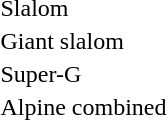<table>
<tr>
<td>Slalom</td>
<td></td>
<td></td>
<td></td>
</tr>
<tr>
<td>Giant slalom</td>
<td></td>
<td></td>
<td></td>
</tr>
<tr>
<td>Super-G</td>
<td></td>
<td></td>
<td></td>
</tr>
<tr>
<td>Alpine combined</td>
<td></td>
<td></td>
<td></td>
</tr>
</table>
